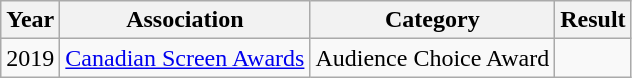<table class="wikitable">
<tr>
<th>Year</th>
<th>Association</th>
<th>Category</th>
<th>Result</th>
</tr>
<tr>
<td>2019</td>
<td><a href='#'>Canadian Screen Awards</a></td>
<td>Audience Choice Award</td>
<td></td>
</tr>
</table>
